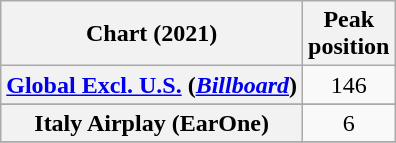<table class="wikitable sortable plainrowheaders" style="text-align:center;">
<tr>
<th>Chart (2021)</th>
<th>Peak<br>position</th>
</tr>
<tr>
<th scope="row"><a href='#'>Global Excl. U.S.</a> (<em><a href='#'>Billboard</a></em>)</th>
<td>146</td>
</tr>
<tr>
</tr>
<tr>
<th scope="row">Italy Airplay (EarOne)</th>
<td>6</td>
</tr>
<tr>
</tr>
</table>
